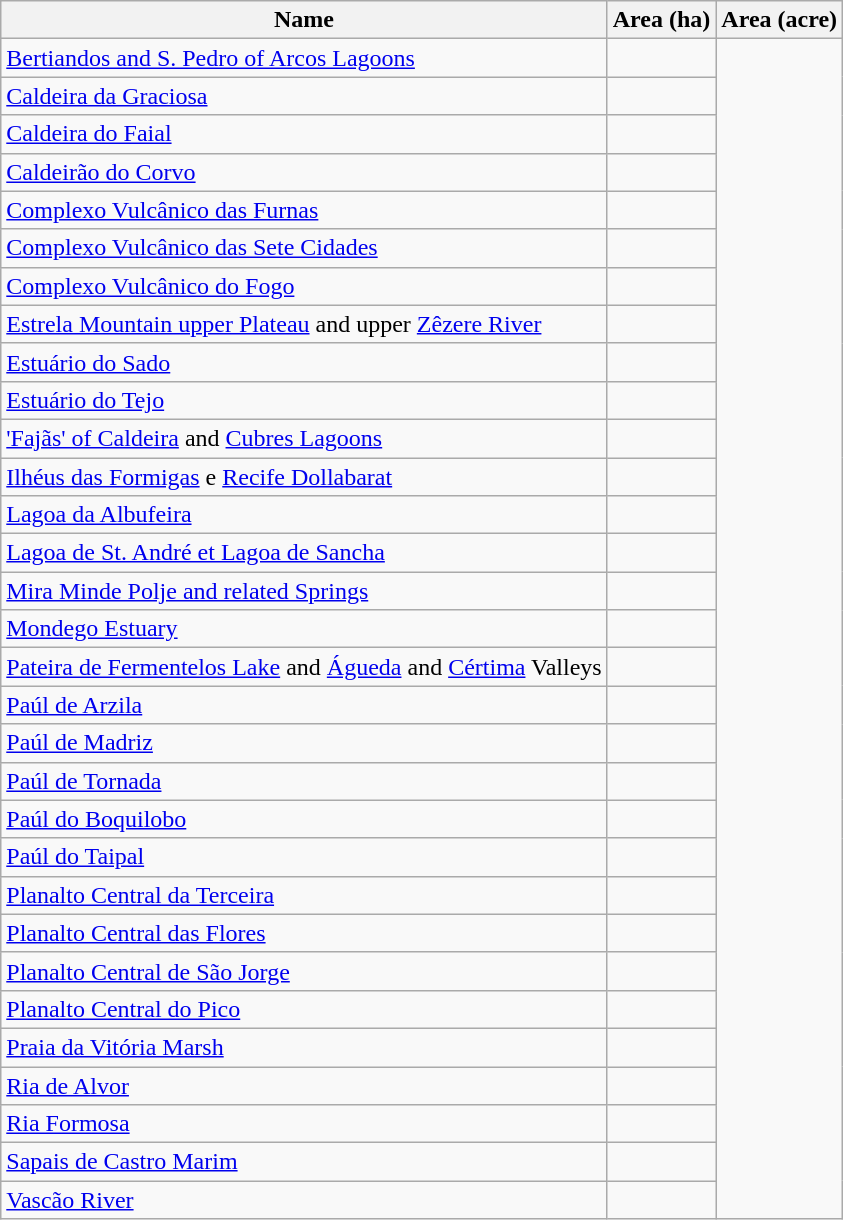<table class="wikitable">
<tr>
<th scope="col" align=left>Name</th>
<th scope="col">Area (ha)</th>
<th scope="col">Area (acre)</th>
</tr>
<tr ---->
<td><a href='#'>Bertiandos and S. Pedro of Arcos Lagoons</a></td>
<td></td>
</tr>
<tr ---->
<td><a href='#'>Caldeira da Graciosa</a></td>
<td></td>
</tr>
<tr ---->
<td><a href='#'>Caldeira do Faial</a></td>
<td></td>
</tr>
<tr ---->
<td><a href='#'>Caldeirão do Corvo</a></td>
<td></td>
</tr>
<tr ---->
<td><a href='#'>Complexo Vulcânico das Furnas</a></td>
<td></td>
</tr>
<tr ---->
<td><a href='#'>Complexo Vulcânico das Sete Cidades</a></td>
<td></td>
</tr>
<tr ---->
<td><a href='#'>Complexo Vulcânico do Fogo</a></td>
<td></td>
</tr>
<tr ---->
<td><a href='#'>Estrela Mountain upper Plateau</a> and upper <a href='#'>Zêzere River</a></td>
<td></td>
</tr>
<tr ---->
<td><a href='#'>Estuário do Sado</a></td>
<td></td>
</tr>
<tr ---->
<td><a href='#'>Estuário do Tejo</a></td>
<td></td>
</tr>
<tr ---->
<td><a href='#'>'Fajãs' of Caldeira</a> and <a href='#'>Cubres Lagoons</a></td>
<td></td>
</tr>
<tr ---->
<td><a href='#'>Ilhéus das Formigas</a> e <a href='#'>Recife Dollabarat</a></td>
<td></td>
</tr>
<tr ---->
<td><a href='#'>Lagoa da Albufeira</a></td>
<td></td>
</tr>
<tr ---->
<td><a href='#'>Lagoa de St. André et Lagoa de Sancha</a></td>
<td></td>
</tr>
<tr ---->
<td><a href='#'>Mira Minde Polje and related Springs</a></td>
<td></td>
</tr>
<tr ---->
<td><a href='#'>Mondego Estuary</a></td>
<td></td>
</tr>
<tr ---->
<td><a href='#'>Pateira de Fermentelos Lake</a> and <a href='#'>Águeda</a> and <a href='#'>Cértima</a> Valleys</td>
<td></td>
</tr>
<tr ---->
<td><a href='#'>Paúl de Arzila</a></td>
<td></td>
</tr>
<tr ---->
<td><a href='#'>Paúl de Madriz</a></td>
<td></td>
</tr>
<tr ---->
<td><a href='#'>Paúl de Tornada</a></td>
<td></td>
</tr>
<tr ---->
<td><a href='#'>Paúl do Boquilobo</a></td>
<td></td>
</tr>
<tr ---->
<td><a href='#'>Paúl do Taipal</a></td>
<td></td>
</tr>
<tr ---->
<td><a href='#'>Planalto Central da Terceira</a></td>
<td></td>
</tr>
<tr ---->
<td><a href='#'>Planalto Central das Flores</a></td>
<td></td>
</tr>
<tr ---->
<td><a href='#'>Planalto Central de São Jorge</a></td>
<td></td>
</tr>
<tr ---->
<td><a href='#'>Planalto Central do Pico</a></td>
<td></td>
</tr>
<tr ---->
<td><a href='#'>Praia da Vitória Marsh</a></td>
<td></td>
</tr>
<tr ---->
<td><a href='#'>Ria de Alvor</a></td>
<td></td>
</tr>
<tr ---->
<td><a href='#'>Ria Formosa</a></td>
<td></td>
</tr>
<tr ---->
<td><a href='#'>Sapais de Castro Marim</a></td>
<td></td>
</tr>
<tr ---->
<td><a href='#'>Vascão River</a></td>
<td></td>
</tr>
</table>
